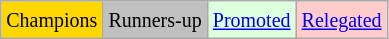<table class="wikitable">
<tr>
<td bgcolor=gold><small>Champions</small></td>
<td bgcolor=silver><small>Runners-up</small></td>
<td bgcolor="#DDFFDD"><small><a href='#'>Promoted</a></small></td>
<td bgcolor= "#FFCCCC"><small><a href='#'>Relegated</a></small></td>
</tr>
</table>
